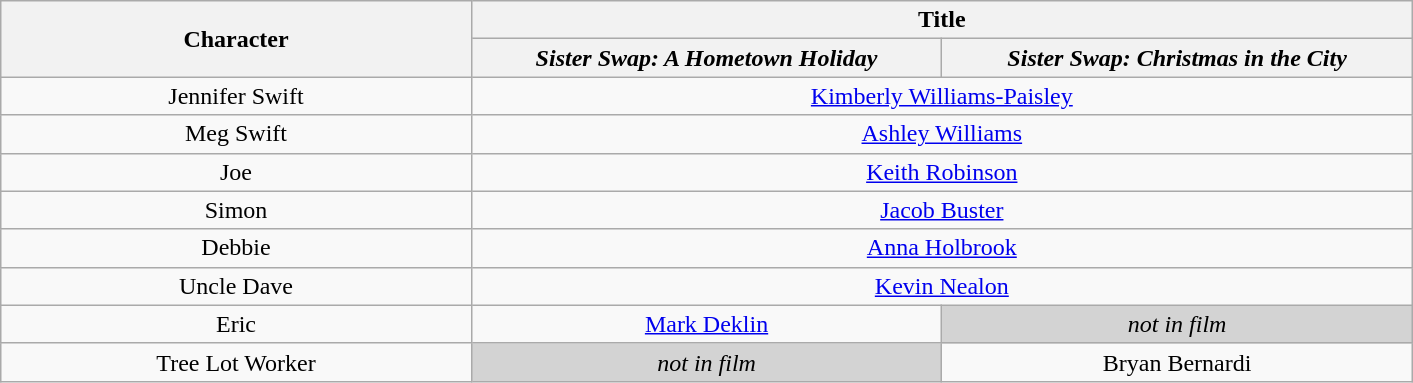<table class="wikitable" style="text-align:center;">
<tr>
<th rowspan="2" style="width:25%;">Character</th>
<th colspan="2">Title</th>
</tr>
<tr>
<th style="width:25%;"><em>Sister Swap: A Hometown Holiday</em></th>
<th style="width:25%;"><em>Sister Swap: Christmas in the City</em></th>
</tr>
<tr>
<td>Jennifer Swift</td>
<td colspan="2"><a href='#'>Kimberly Williams-Paisley</a></td>
</tr>
<tr>
<td>Meg Swift</td>
<td colspan="2"><a href='#'>Ashley Williams</a></td>
</tr>
<tr>
<td>Joe</td>
<td colspan="2"><a href='#'>Keith Robinson</a></td>
</tr>
<tr>
<td>Simon</td>
<td colspan="2"><a href='#'>Jacob Buster</a></td>
</tr>
<tr>
<td>Debbie</td>
<td colspan="2"><a href='#'>Anna Holbrook</a></td>
</tr>
<tr>
<td>Uncle Dave</td>
<td colspan="2"><a href='#'>Kevin Nealon</a></td>
</tr>
<tr>
<td>Eric</td>
<td><a href='#'>Mark Deklin</a></td>
<td style="background:#d3d3d3;"><em>not in film</em></td>
</tr>
<tr>
<td>Tree Lot Worker</td>
<td style="background:#d3d3d3;"><em>not in film</em></td>
<td>Bryan Bernardi</td>
</tr>
</table>
